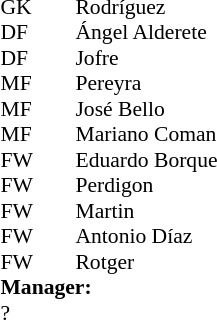<table style="font-size:90%; margin:0.2em auto;" cellspacing="0" cellpadding="0">
<tr>
<th width="25"></th>
<th width="25"></th>
</tr>
<tr>
<td>GK</td>
<td></td>
<td>Rodríguez</td>
</tr>
<tr>
<td>DF</td>
<td></td>
<td>Ángel Alderete</td>
</tr>
<tr>
<td>DF</td>
<td></td>
<td>Jofre</td>
</tr>
<tr>
<td>MF</td>
<td></td>
<td>Pereyra</td>
</tr>
<tr>
<td>MF</td>
<td></td>
<td>José Bello</td>
</tr>
<tr>
<td>MF</td>
<td></td>
<td>Mariano Coman</td>
</tr>
<tr>
<td>FW</td>
<td></td>
<td>Eduardo Borque</td>
</tr>
<tr>
<td>FW</td>
<td></td>
<td>Perdigon</td>
</tr>
<tr>
<td>FW</td>
<td></td>
<td>Martin</td>
</tr>
<tr>
<td>FW</td>
<td></td>
<td>Antonio Díaz</td>
</tr>
<tr>
<td>FW</td>
<td></td>
<td>Rotger</td>
</tr>
<tr>
<td colspan=3><strong>Manager:</strong></td>
</tr>
<tr>
<td colspan=4>?</td>
</tr>
</table>
